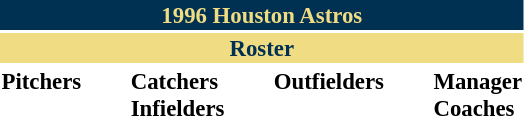<table class="toccolours" style="font-size: 95%;">
<tr>
<th colspan="10" style="background:#003153; color:#F0DC82; text-align:center;">1996 Houston Astros</th>
</tr>
<tr>
<td colspan="10" style="background:#F0DC82; color:#003153; text-align:center;"><strong>Roster</strong></td>
</tr>
<tr>
<td valign="top"><strong>Pitchers</strong><br>




















</td>
<td style="width:25px;"></td>
<td valign="top"><strong>Catchers</strong><br>




<strong>Infielders</strong>







</td>
<td style="width:25px;"></td>
<td valign="top"><strong>Outfielders</strong><br>






</td>
<td style="width:25px;"></td>
<td valign="top"><strong>Manager</strong><br>
<strong>Coaches</strong>




</td>
</tr>
</table>
